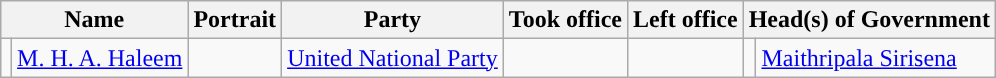<table class="wikitable" style="margin:1em auto; text-align:left;">
<tr>
<th colspan="2">Name</th>
<th>Portrait</th>
<th>Party</th>
<th>Took office</th>
<th>Left office</th>
<th colspan="2">Head(s) of Government</th>
</tr>
<tr>
<td !align="centre" style="background:"></td>
<td><a href='#'>M. H. A. Haleem</a></td>
<td></td>
<td><a href='#'>United National Party</a></td>
<td></td>
<td></td>
<td !align="center" style="background:"></td>
<td><a href='#'>Maithripala Sirisena</a></td>
</tr>
</table>
